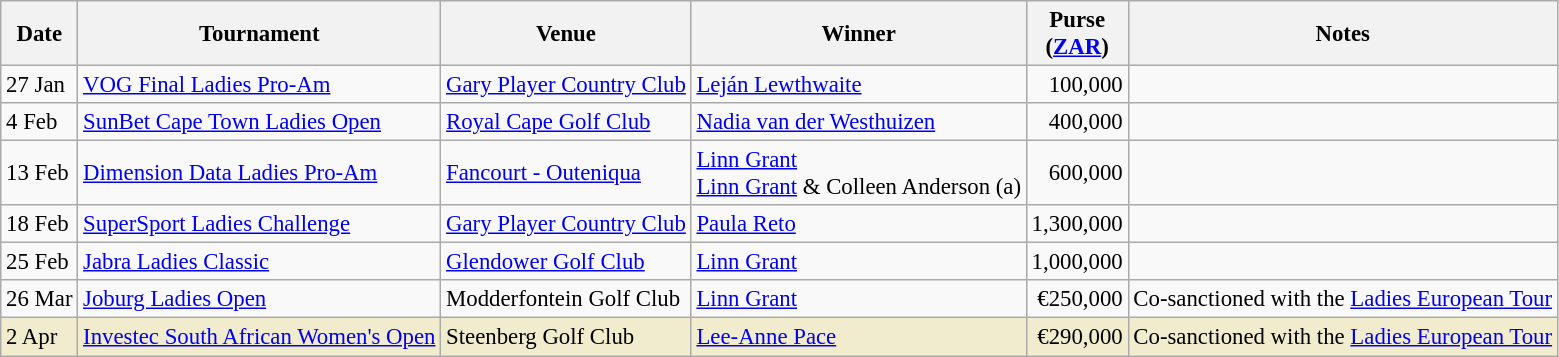<table class="wikitable sortable" style="font-size:95%;">
<tr>
<th>Date</th>
<th>Tournament</th>
<th>Venue</th>
<th>Winner</th>
<th>Purse<br>(<a href='#'>ZAR</a>)</th>
<th>Notes</th>
</tr>
<tr>
<td>27 Jan</td>
<td><a href='#'>VOG Final Ladies Pro-Am</a></td>
<td><a href='#'>Gary Player Country Club</a></td>
<td> <a href='#'>Leján Lewthwaite</a></td>
<td align=right>100,000</td>
<td></td>
</tr>
<tr>
<td>4 Feb</td>
<td><a href='#'>SunBet Cape Town Ladies Open</a></td>
<td><a href='#'>Royal Cape Golf Club</a></td>
<td> <a href='#'>Nadia van der Westhuizen</a></td>
<td align=right>400,000</td>
<td></td>
</tr>
<tr>
<td>13 Feb</td>
<td><a href='#'>Dimension Data Ladies Pro-Am</a></td>
<td><a href='#'>Fancourt - Outeniqua</a></td>
<td> <a href='#'>Linn Grant</a><br> <a href='#'>Linn Grant</a> & Colleen Anderson (a)</td>
<td align=right>600,000<br></td>
<td></td>
</tr>
<tr>
<td>18 Feb</td>
<td><a href='#'>SuperSport Ladies Challenge</a></td>
<td><a href='#'>Gary Player Country Club</a></td>
<td> <a href='#'>Paula Reto</a></td>
<td align=right>1,300,000</td>
<td></td>
</tr>
<tr>
<td>25 Feb</td>
<td><a href='#'>Jabra Ladies Classic</a></td>
<td><a href='#'>Glendower Golf Club</a></td>
<td> <a href='#'>Linn Grant</a></td>
<td align=right>1,000,000</td>
<td></td>
</tr>
<tr>
<td>26 Mar</td>
<td><a href='#'>Joburg Ladies Open</a></td>
<td>Modderfontein Golf Club</td>
<td> <a href='#'>Linn Grant</a></td>
<td align=right>€250,000</td>
<td>Co-sanctioned with the <a href='#'>Ladies European Tour</a></td>
</tr>
<tr style="background:#f2ecce;">
<td>2 Apr</td>
<td><a href='#'>Investec South African Women's Open</a></td>
<td>Steenberg Golf Club</td>
<td> <a href='#'>Lee-Anne Pace</a></td>
<td align=right>€290,000</td>
<td>Co-sanctioned with the <a href='#'>Ladies European Tour</a></td>
</tr>
</table>
